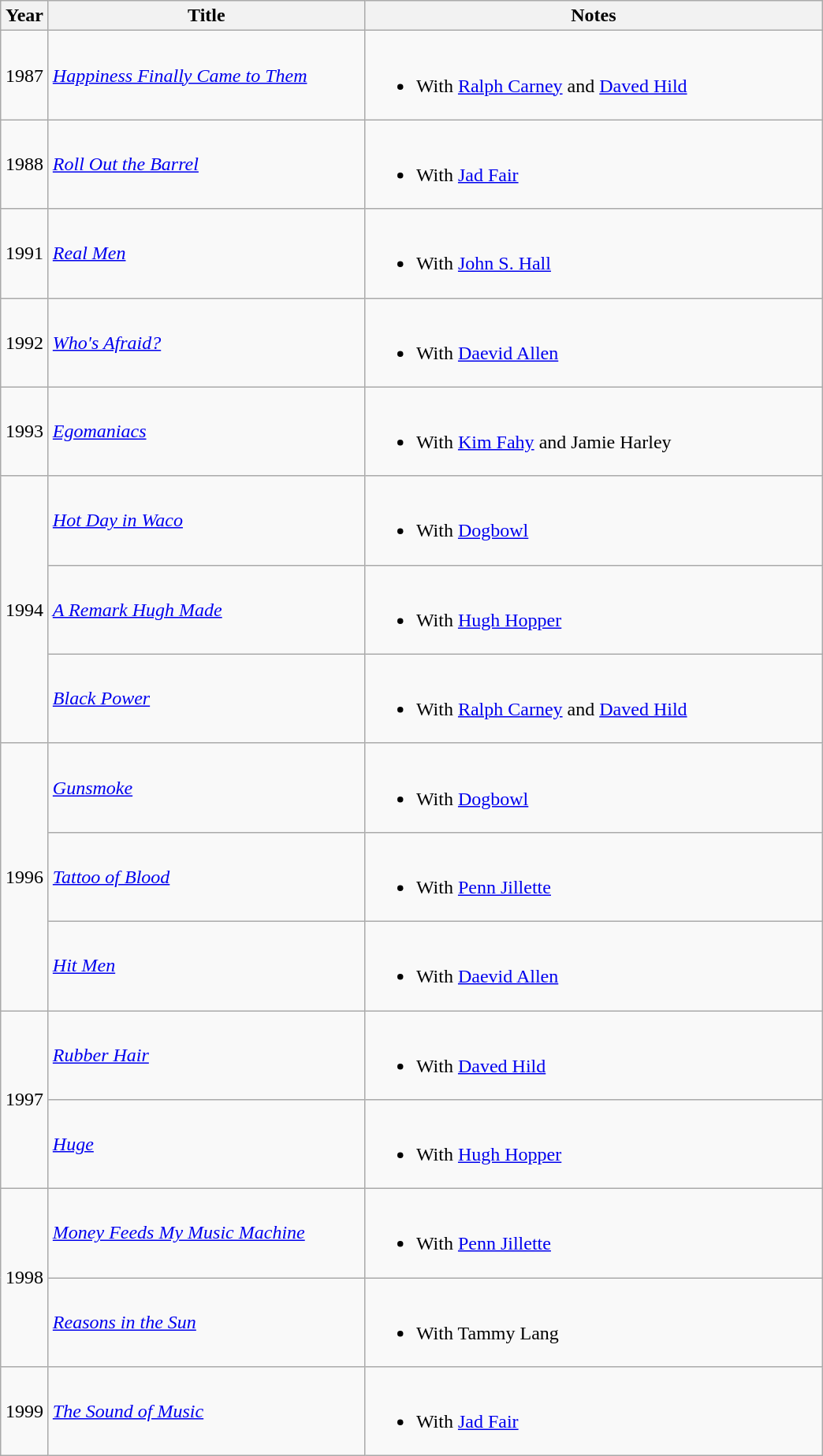<table class="wikitable">
<tr>
<th width="33">Year</th>
<th width="260">Title</th>
<th width="380">Notes</th>
</tr>
<tr>
<td align="center">1987</td>
<td><em><a href='#'>Happiness Finally Came to Them</a></em></td>
<td><br><ul><li>With <a href='#'>Ralph Carney</a> and <a href='#'>Daved Hild</a></li></ul></td>
</tr>
<tr>
<td align="center">1988</td>
<td><em><a href='#'>Roll Out the Barrel</a></em></td>
<td><br><ul><li>With <a href='#'>Jad Fair</a></li></ul></td>
</tr>
<tr>
<td align="center">1991</td>
<td><em><a href='#'>Real Men</a></em></td>
<td><br><ul><li>With <a href='#'>John S. Hall</a></li></ul></td>
</tr>
<tr>
<td align="center">1992</td>
<td><em><a href='#'>Who's Afraid?</a></em></td>
<td><br><ul><li>With <a href='#'>Daevid Allen</a></li></ul></td>
</tr>
<tr>
<td align="center">1993</td>
<td><em><a href='#'>Egomaniacs</a></em></td>
<td><br><ul><li>With <a href='#'>Kim Fahy</a> and Jamie Harley</li></ul></td>
</tr>
<tr>
<td rowspan="3" align="center">1994</td>
<td><em><a href='#'>Hot Day in Waco</a></em></td>
<td><br><ul><li>With <a href='#'>Dogbowl</a></li></ul></td>
</tr>
<tr>
<td><em><a href='#'>A Remark Hugh Made</a></em></td>
<td><br><ul><li>With <a href='#'>Hugh Hopper</a></li></ul></td>
</tr>
<tr>
<td><em><a href='#'>Black Power</a></em></td>
<td><br><ul><li>With <a href='#'>Ralph Carney</a> and <a href='#'>Daved Hild</a></li></ul></td>
</tr>
<tr>
<td rowspan="3" align="center">1996</td>
<td><em><a href='#'>Gunsmoke</a></em></td>
<td><br><ul><li>With <a href='#'>Dogbowl</a></li></ul></td>
</tr>
<tr>
<td><em><a href='#'>Tattoo of Blood</a></em></td>
<td><br><ul><li>With <a href='#'>Penn Jillette</a></li></ul></td>
</tr>
<tr>
<td><em><a href='#'>Hit Men</a></em></td>
<td><br><ul><li>With <a href='#'>Daevid Allen</a></li></ul></td>
</tr>
<tr>
<td rowspan="2" align="center">1997</td>
<td><em><a href='#'>Rubber Hair</a></em></td>
<td><br><ul><li>With <a href='#'>Daved Hild</a></li></ul></td>
</tr>
<tr>
<td><em><a href='#'>Huge</a></em></td>
<td><br><ul><li>With <a href='#'>Hugh Hopper</a></li></ul></td>
</tr>
<tr>
<td rowspan="2" align="center">1998</td>
<td><em><a href='#'>Money Feeds My Music Machine</a></em></td>
<td><br><ul><li>With <a href='#'>Penn Jillette</a></li></ul></td>
</tr>
<tr>
<td><em><a href='#'>Reasons in the Sun</a></em></td>
<td><br><ul><li>With Tammy Lang</li></ul></td>
</tr>
<tr>
<td align="center">1999</td>
<td><em><a href='#'>The Sound of Music</a></em></td>
<td><br><ul><li>With <a href='#'>Jad Fair</a></li></ul></td>
</tr>
</table>
